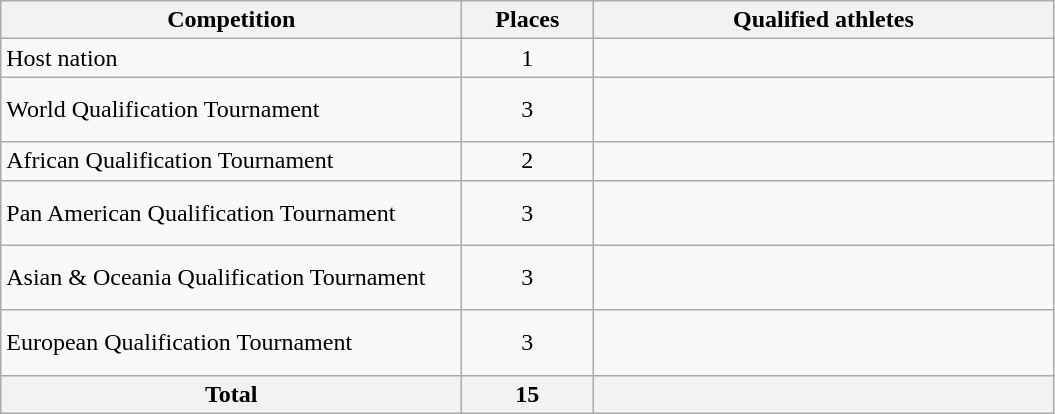<table class = "wikitable">
<tr>
<th width=300>Competition</th>
<th width=80>Places</th>
<th width=300>Qualified athletes</th>
</tr>
<tr>
<td>Host nation</td>
<td align="center">1</td>
<td></td>
</tr>
<tr>
<td>World Qualification Tournament</td>
<td align="center">3</td>
<td><br><br></td>
</tr>
<tr>
<td>African Qualification Tournament</td>
<td align="center">2</td>
<td><br></td>
</tr>
<tr>
<td>Pan American Qualification Tournament</td>
<td align="center">3</td>
<td><br><br></td>
</tr>
<tr>
<td>Asian & Oceania Qualification Tournament</td>
<td align="center">3</td>
<td><br><br></td>
</tr>
<tr>
<td>European Qualification Tournament</td>
<td align="center">3</td>
<td><br><br></td>
</tr>
<tr>
<th>Total</th>
<th>15</th>
<th></th>
</tr>
</table>
